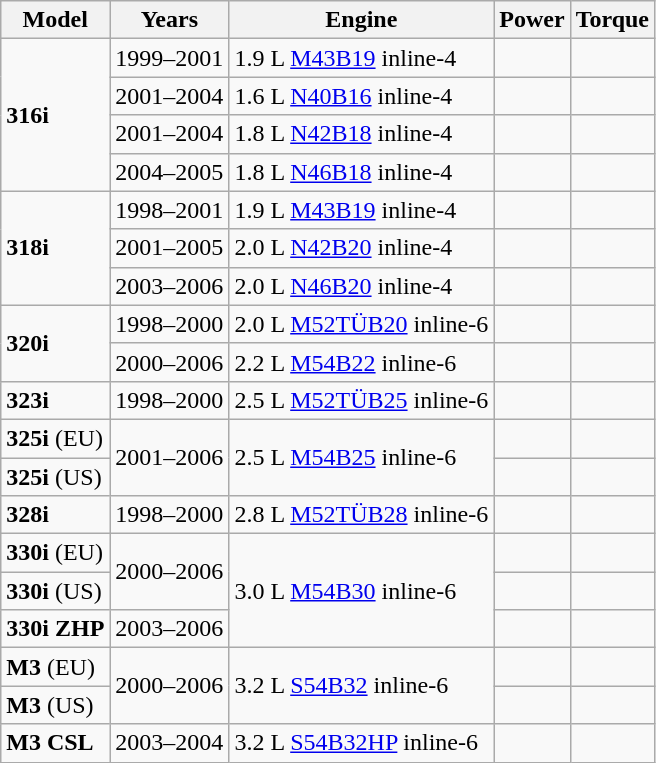<table class="wikitable sortable">
<tr style="vertical-align:middle;">
<th>Model</th>
<th>Years</th>
<th>Engine</th>
<th>Power</th>
<th>Torque</th>
</tr>
<tr>
<td rowspan="4"><strong>316i</strong></td>
<td>1999–2001</td>
<td>1.9 L <a href='#'>M43B19</a> inline-4</td>
<td></td>
<td></td>
</tr>
<tr>
<td>2001–2004</td>
<td>1.6 L <a href='#'>N40B16</a> inline-4</td>
<td></td>
<td></td>
</tr>
<tr>
<td>2001–2004</td>
<td>1.8 L <a href='#'>N42B18</a> inline-4</td>
<td></td>
<td></td>
</tr>
<tr>
<td>2004–2005</td>
<td>1.8 L <a href='#'>N46B18</a> inline-4</td>
<td></td>
<td></td>
</tr>
<tr>
<td rowspan=3><strong>318i</strong></td>
<td>1998–2001</td>
<td>1.9 L <a href='#'>M43B19</a> inline-4</td>
<td></td>
<td></td>
</tr>
<tr>
<td>2001–2005</td>
<td>2.0 L <a href='#'>N42B20</a> inline-4</td>
<td></td>
<td></td>
</tr>
<tr>
<td>2003–2006</td>
<td>2.0 L <a href='#'>N46B20</a> inline-4</td>
<td></td>
<td></td>
</tr>
<tr>
<td rowspan="2"><strong>320i</strong></td>
<td>1998–2000</td>
<td>2.0 L <a href='#'>M52TÜB20</a> inline-6</td>
<td></td>
<td></td>
</tr>
<tr>
<td>2000–2006</td>
<td>2.2 L <a href='#'>M54B22</a> inline-6</td>
<td></td>
<td></td>
</tr>
<tr>
<td><strong>323i</strong></td>
<td>1998–2000</td>
<td>2.5 L <a href='#'>M52TÜB25</a> inline-6</td>
<td></td>
<td></td>
</tr>
<tr>
<td><strong>325i</strong> (EU)</td>
<td rowspan=2>2001–2006</td>
<td rowspan=2>2.5 L <a href='#'>M54B25</a> inline-6</td>
<td></td>
<td></td>
</tr>
<tr>
<td><strong>325i</strong> (US)</td>
<td></td>
<td></td>
</tr>
<tr>
<td><strong>328i</strong></td>
<td>1998–2000</td>
<td>2.8 L <a href='#'>M52TÜB28</a> inline-6</td>
<td></td>
<td></td>
</tr>
<tr>
<td><strong>330i</strong> (EU)</td>
<td rowspan=2>2000–2006</td>
<td rowspan=3>3.0 L <a href='#'>M54B30</a> inline-6</td>
<td></td>
<td></td>
</tr>
<tr>
<td><strong>330i</strong> (US)</td>
<td></td>
<td></td>
</tr>
<tr>
<td><strong>330i ZHP</strong></td>
<td>2003–2006</td>
<td></td>
<td></td>
</tr>
<tr>
<td><strong>M3</strong> (EU)</td>
<td rowspan=2>2000–2006</td>
<td rowspan="2">3.2 L <a href='#'>S54B32</a> inline-6</td>
<td></td>
<td></td>
</tr>
<tr>
<td><strong>M3</strong> (US)</td>
<td></td>
<td></td>
</tr>
<tr>
<td><strong>M3 CSL</strong></td>
<td>2003–2004</td>
<td>3.2 L <a href='#'>S54B32HP</a> inline-6</td>
<td></td>
<td></td>
</tr>
</table>
